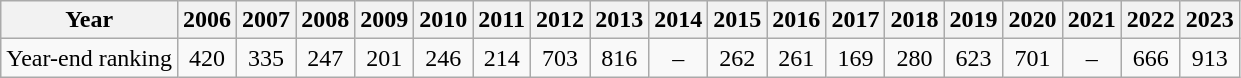<table class="wikitable">
<tr>
<th>Year</th>
<th>2006</th>
<th>2007</th>
<th>2008</th>
<th>2009</th>
<th>2010</th>
<th>2011</th>
<th>2012</th>
<th>2013</th>
<th>2014</th>
<th>2015</th>
<th>2016</th>
<th>2017</th>
<th>2018</th>
<th>2019</th>
<th>2020</th>
<th>2021</th>
<th>2022</th>
<th>2023</th>
</tr>
<tr>
<td>Year-end ranking</td>
<td align="center">420</td>
<td align="center">335</td>
<td align="center">247</td>
<td align="center">201</td>
<td align="center">246</td>
<td align="center">214</td>
<td align="center">703</td>
<td align="center">816</td>
<td align="center">–</td>
<td align="center">262</td>
<td align="center">261</td>
<td align="center">169</td>
<td align="center">280</td>
<td align="center">623</td>
<td align="center">701</td>
<td align="center">–</td>
<td align="center">666</td>
<td align="center">913</td>
</tr>
</table>
